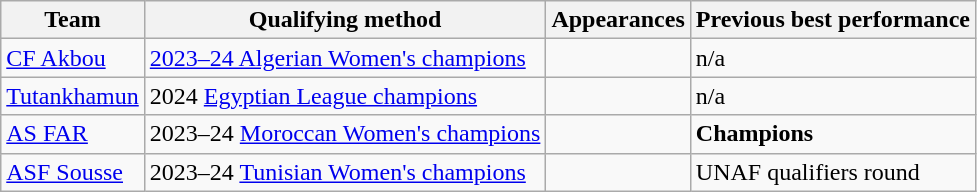<table class="wikitable sortable" style="text-align: left;">
<tr>
<th>Team</th>
<th>Qualifying method</th>
<th>Appearances</th>
<th>Previous best performance</th>
</tr>
<tr>
<td> <a href='#'>CF Akbou</a></td>
<td><a href='#'>2023–24 Algerian Women's champions</a></td>
<td></td>
<td>n/a</td>
</tr>
<tr>
<td> <a href='#'>Tutankhamun</a></td>
<td>2024 <a href='#'>Egyptian League champions</a></td>
<td></td>
<td>n/a</td>
</tr>
<tr>
<td> <a href='#'>AS FAR</a></td>
<td>2023–24 <a href='#'>Moroccan Women's champions</a></td>
<td></td>
<td><strong>Champions</strong></td>
</tr>
<tr>
<td> <a href='#'>ASF Sousse</a></td>
<td>2023–24 <a href='#'>Tunisian Women's champions</a></td>
<td></td>
<td>UNAF qualifiers round</td>
</tr>
</table>
